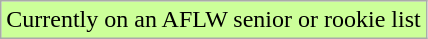<table class="wikitable">
<tr style="background:#cf9;">
<td>Currently on an AFLW senior or rookie list</td>
</tr>
</table>
